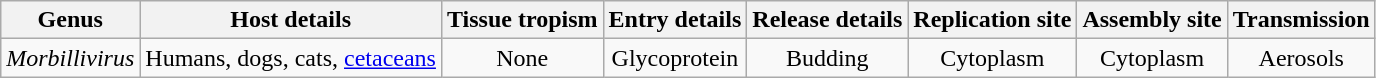<table class="wikitable sortable" style="text-align:center">
<tr>
<th>Genus</th>
<th>Host details</th>
<th>Tissue tropism</th>
<th>Entry details</th>
<th>Release details</th>
<th>Replication site</th>
<th>Assembly site</th>
<th>Transmission</th>
</tr>
<tr>
<td><em>Morbillivirus</em></td>
<td>Humans, dogs, cats, <a href='#'>cetaceans</a></td>
<td>None</td>
<td>Glycoprotein</td>
<td>Budding</td>
<td>Cytoplasm</td>
<td>Cytoplasm</td>
<td>Aerosols</td>
</tr>
</table>
